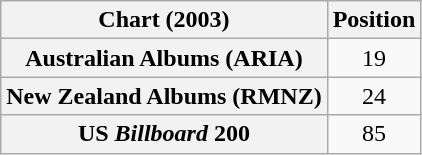<table class="wikitable sortable plainrowheaders">
<tr>
<th scope="col">Chart (2003)</th>
<th scope="col">Position</th>
</tr>
<tr>
<th scope="row">Australian Albums (ARIA)</th>
<td align="center">19</td>
</tr>
<tr>
<th scope="row">New Zealand Albums (RMNZ)</th>
<td align="center">24</td>
</tr>
<tr>
<th scope="row">US <em>Billboard</em> 200</th>
<td align="center">85</td>
</tr>
</table>
